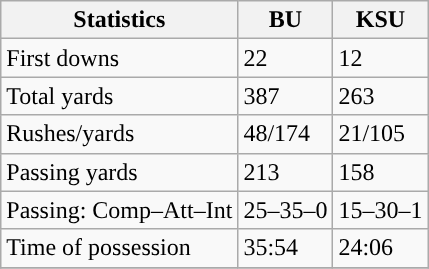<table class="wikitable" style="float: left;">
<tr>
<th>Statistics</th>
<th>BU</th>
<th>KSU</th>
</tr>
<tr>
<td>First downs</td>
<td>22</td>
<td>12</td>
</tr>
<tr>
<td>Total yards</td>
<td>387</td>
<td>263</td>
</tr>
<tr>
<td>Rushes/yards</td>
<td>48/174</td>
<td>21/105</td>
</tr>
<tr>
<td>Passing yards</td>
<td>213</td>
<td>158</td>
</tr>
<tr>
<td>Passing: Comp–Att–Int</td>
<td>25–35–0</td>
<td>15–30–1</td>
</tr>
<tr>
<td>Time of possession</td>
<td>35:54</td>
<td>24:06</td>
</tr>
<tr>
</tr>
</table>
